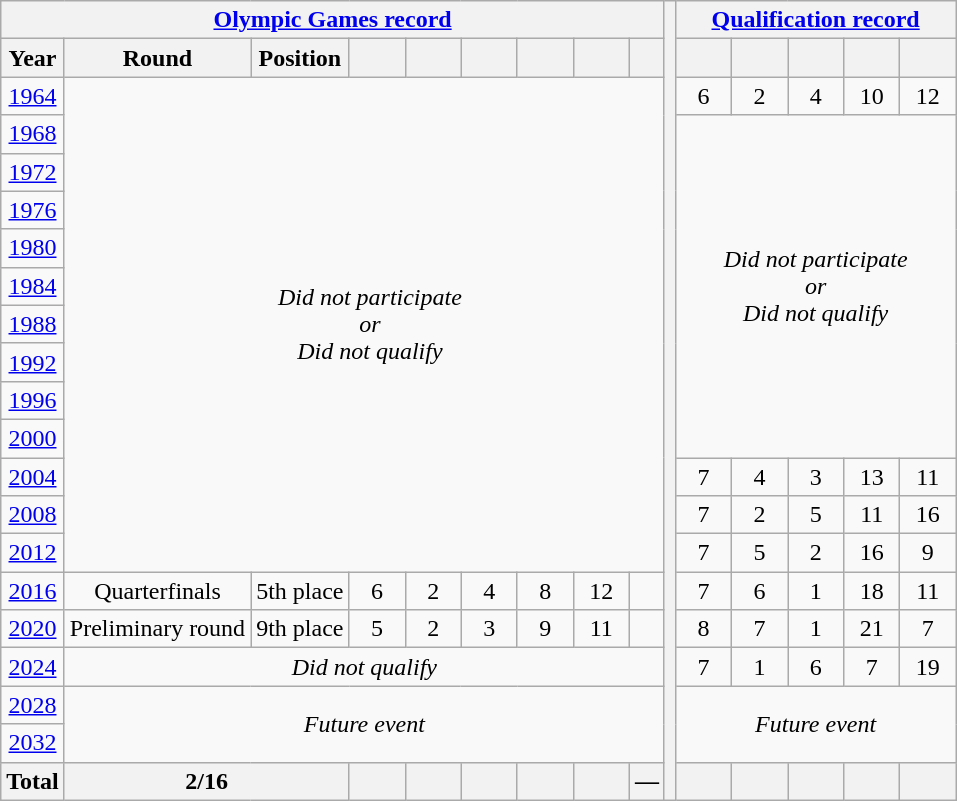<table class="wikitable" style="text-align: center;">
<tr>
<th colspan=9><a href='#'>Olympic Games record</a></th>
<th rowspan=21></th>
<th colspan=6><a href='#'>Qualification record</a></th>
</tr>
<tr>
<th>Year</th>
<th>Round</th>
<th>Position</th>
<th width=30></th>
<th width=30></th>
<th width=30></th>
<th width=30></th>
<th width=30></th>
<th></th>
<th width=30></th>
<th width=30></th>
<th width=30></th>
<th width=30></th>
<th width=30></th>
</tr>
<tr>
<td> <a href='#'>1964</a></td>
<td rowspan=13 colspan=9><em>Did not participate</em><br><em>or</em><br><em>Did not qualify</em></td>
<td>6</td>
<td>2</td>
<td>4</td>
<td>10</td>
<td>12</td>
</tr>
<tr>
<td> <a href='#'>1968</a></td>
<td rowspan=9 colspan=6><em>Did not participate</em><br><em>or</em><br><em>Did not qualify</em></td>
</tr>
<tr>
<td> <a href='#'>1972</a></td>
</tr>
<tr>
<td> <a href='#'>1976</a></td>
</tr>
<tr>
<td> <a href='#'>1980</a></td>
</tr>
<tr>
<td> <a href='#'>1984</a></td>
</tr>
<tr>
<td> <a href='#'>1988</a></td>
</tr>
<tr>
<td> <a href='#'>1992</a></td>
</tr>
<tr>
<td> <a href='#'>1996</a></td>
</tr>
<tr>
<td> <a href='#'>2000</a></td>
</tr>
<tr>
<td> <a href='#'>2004</a></td>
<td>7</td>
<td>4</td>
<td>3</td>
<td>13</td>
<td>11</td>
</tr>
<tr>
<td> <a href='#'>2008</a></td>
<td>7</td>
<td>2</td>
<td>5</td>
<td>11</td>
<td>16</td>
</tr>
<tr>
<td> <a href='#'>2012</a></td>
<td>7</td>
<td>5</td>
<td>2</td>
<td>16</td>
<td>9</td>
</tr>
<tr>
<td> <a href='#'>2016</a></td>
<td>Quarterfinals</td>
<td>5th place</td>
<td>6</td>
<td>2</td>
<td>4</td>
<td>8</td>
<td>12</td>
<td></td>
<td>7</td>
<td>6</td>
<td>1</td>
<td>18</td>
<td>11</td>
</tr>
<tr>
<td> <a href='#'>2020</a></td>
<td>Preliminary round</td>
<td>9th place</td>
<td>5</td>
<td>2</td>
<td>3</td>
<td>9</td>
<td>11</td>
<td></td>
<td>8</td>
<td>7</td>
<td>1</td>
<td>21</td>
<td>7</td>
</tr>
<tr>
<td> <a href='#'>2024</a></td>
<td colspan=8><em>Did not qualify</em></td>
<td>7</td>
<td>1</td>
<td>6</td>
<td>7</td>
<td>19</td>
</tr>
<tr>
<td> <a href='#'>2028</a></td>
<td rowspan=2 colspan=8><em>Future event</em></td>
<td rowspan=2 colspan=8><em>Future event</em></td>
</tr>
<tr>
<td> <a href='#'>2032</a></td>
</tr>
<tr>
<th>Total</th>
<th colspan=2>2/16</th>
<th></th>
<th></th>
<th></th>
<th></th>
<th></th>
<th>—</th>
<th></th>
<th></th>
<th></th>
<th></th>
<th></th>
</tr>
</table>
